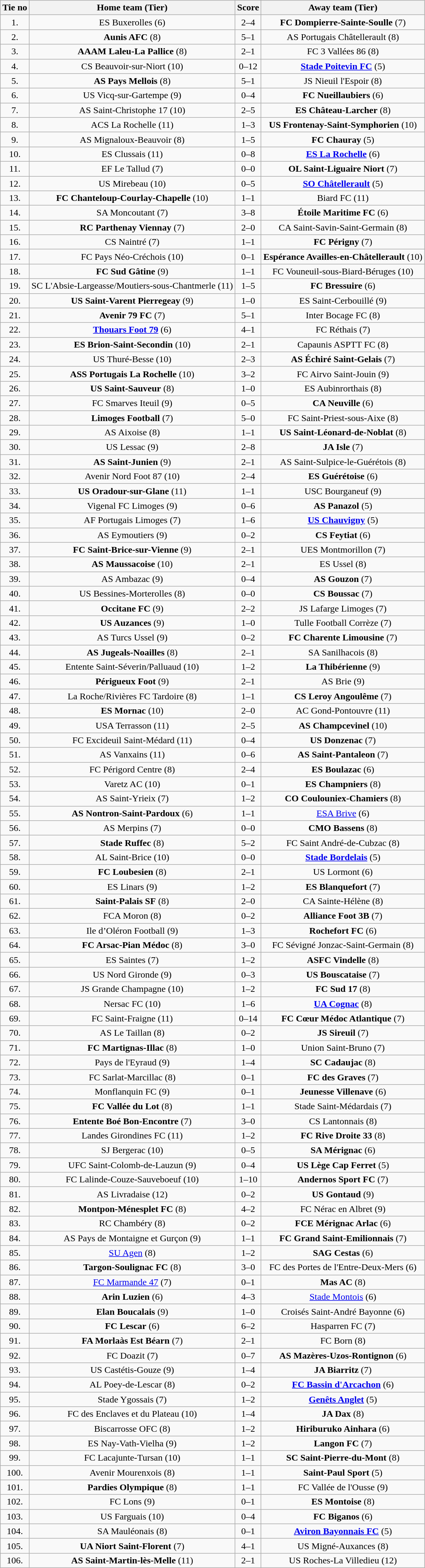<table class="wikitable" style="text-align: center">
<tr>
<th>Tie no</th>
<th>Home team (Tier)</th>
<th>Score</th>
<th>Away team (Tier)</th>
</tr>
<tr>
<td>1.</td>
<td>ES Buxerolles (6)</td>
<td>2–4</td>
<td><strong>FC Dompierre-Sainte-Soulle</strong> (7)</td>
</tr>
<tr>
<td>2.</td>
<td><strong>Aunis AFC</strong> (8)</td>
<td>5–1</td>
<td>AS Portugais Châtellerault (8)</td>
</tr>
<tr>
<td>3.</td>
<td><strong>AAAM Laleu-La Pallice</strong> (8)</td>
<td>2–1</td>
<td>FC 3 Vallées 86 (8)</td>
</tr>
<tr>
<td>4.</td>
<td>CS Beauvoir-sur-Niort (10)</td>
<td>0–12</td>
<td><strong><a href='#'>Stade Poitevin FC</a></strong> (5)</td>
</tr>
<tr>
<td>5.</td>
<td><strong>AS Pays Mellois</strong> (8)</td>
<td>5–1</td>
<td>JS Nieuil l'Espoir (8)</td>
</tr>
<tr>
<td>6.</td>
<td>US Vicq-sur-Gartempe (9)</td>
<td>0–4</td>
<td><strong>FC Nueillaubiers</strong> (6)</td>
</tr>
<tr>
<td>7.</td>
<td>AS Saint-Christophe 17 (10)</td>
<td>2–5</td>
<td><strong>ES Château-Larcher</strong> (8)</td>
</tr>
<tr>
<td>8.</td>
<td>ACS La Rochelle (11)</td>
<td>1–3</td>
<td><strong>US Frontenay-Saint-Symphorien</strong> (10)</td>
</tr>
<tr>
<td>9.</td>
<td>AS Mignaloux-Beauvoir (8)</td>
<td>1–5</td>
<td><strong>FC Chauray</strong> (5)</td>
</tr>
<tr>
<td>10.</td>
<td>ES Clussais (11)</td>
<td>0–8</td>
<td><strong><a href='#'>ES La Rochelle</a></strong> (6)</td>
</tr>
<tr>
<td>11.</td>
<td>EF Le Tallud (7)</td>
<td>0–0 </td>
<td><strong>OL Saint-Liguaire Niort</strong> (7)</td>
</tr>
<tr>
<td>12.</td>
<td>US Mirebeau (10)</td>
<td>0–5</td>
<td><strong><a href='#'>SO Châtellerault</a></strong> (5)</td>
</tr>
<tr>
<td>13.</td>
<td><strong>FC Chanteloup-Courlay-Chapelle</strong> (10)</td>
<td>1–1 </td>
<td>Biard FC (11)</td>
</tr>
<tr>
<td>14.</td>
<td>SA Moncoutant (7)</td>
<td>3–8</td>
<td><strong>Étoile Maritime FC</strong> (6)</td>
</tr>
<tr>
<td>15.</td>
<td><strong>RC Parthenay Viennay</strong> (7)</td>
<td>2–0</td>
<td>CA Saint-Savin-Saint-Germain (8)</td>
</tr>
<tr>
<td>16.</td>
<td>CS Naintré (7)</td>
<td>1–1 </td>
<td><strong>FC Périgny</strong> (7)</td>
</tr>
<tr>
<td>17.</td>
<td>FC Pays Néo-Créchois (10)</td>
<td>0–1</td>
<td><strong>Espérance Availles-en-Châtellerault</strong> (10)</td>
</tr>
<tr>
<td>18.</td>
<td><strong>FC Sud Gâtine</strong> (9)</td>
<td>1–1 </td>
<td>FC Vouneuil-sous-Biard-Béruges (10)</td>
</tr>
<tr>
<td>19.</td>
<td>SC L'Absie-Largeasse/Moutiers-sous-Chantmerle (11)</td>
<td>1–5</td>
<td><strong>FC Bressuire</strong> (6)</td>
</tr>
<tr>
<td>20.</td>
<td><strong>US Saint-Varent Pierregeay</strong> (9)</td>
<td>1–0</td>
<td>ES Saint-Cerbouillé (9)</td>
</tr>
<tr>
<td>21.</td>
<td><strong>Avenir 79 FC</strong> (7)</td>
<td>5–1</td>
<td>Inter Bocage FC (8)</td>
</tr>
<tr>
<td>22.</td>
<td><strong><a href='#'>Thouars Foot 79</a></strong> (6)</td>
<td>4–1</td>
<td>FC Réthais (7)</td>
</tr>
<tr>
<td>23.</td>
<td><strong>ES Brion-Saint-Secondin</strong> (10)</td>
<td>2–1</td>
<td>Capaunis ASPTT FC (8)</td>
</tr>
<tr>
<td>24.</td>
<td>US Thuré-Besse (10)</td>
<td>2–3</td>
<td><strong>AS Échiré Saint-Gelais</strong> (7)</td>
</tr>
<tr>
<td>25.</td>
<td><strong>ASS Portugais La Rochelle</strong> (10)</td>
<td>3–2</td>
<td>FC Airvo Saint-Jouin (9)</td>
</tr>
<tr>
<td>26.</td>
<td><strong>US Saint-Sauveur</strong> (8)</td>
<td>1–0</td>
<td>ES Aubinrorthais (8)</td>
</tr>
<tr>
<td>27.</td>
<td>FC Smarves Iteuil (9)</td>
<td>0–5</td>
<td><strong>CA Neuville</strong> (6)</td>
</tr>
<tr>
<td>28.</td>
<td><strong>Limoges Football</strong> (7)</td>
<td>5–0</td>
<td>FC Saint-Priest-sous-Aixe (8)</td>
</tr>
<tr>
<td>29.</td>
<td>AS Aixoise (8)</td>
<td>1–1 </td>
<td><strong>US Saint-Léonard-de-Noblat</strong> (8)</td>
</tr>
<tr>
<td>30.</td>
<td>US Lessac (9)</td>
<td>2–8</td>
<td><strong>JA Isle</strong> (7)</td>
</tr>
<tr>
<td>31.</td>
<td><strong>AS Saint-Junien</strong> (9)</td>
<td>2–1</td>
<td>AS Saint-Sulpice-le-Guérétois (8)</td>
</tr>
<tr>
<td>32.</td>
<td>Avenir Nord Foot 87 (10)</td>
<td>2–4</td>
<td><strong>ES Guérétoise</strong> (6)</td>
</tr>
<tr>
<td>33.</td>
<td><strong>US Oradour-sur-Glane</strong> (11)</td>
<td>1–1 </td>
<td>USC Bourganeuf (9)</td>
</tr>
<tr>
<td>34.</td>
<td>Vigenal FC Limoges (9)</td>
<td>0–6</td>
<td><strong>AS Panazol</strong> (5)</td>
</tr>
<tr>
<td>35.</td>
<td>AF Portugais Limoges (7)</td>
<td>1–6</td>
<td><strong><a href='#'>US Chauvigny</a></strong> (5)</td>
</tr>
<tr>
<td>36.</td>
<td>AS Eymoutiers (9)</td>
<td>0–2</td>
<td><strong>CS Feytiat</strong> (6)</td>
</tr>
<tr>
<td>37.</td>
<td><strong>FC Saint-Brice-sur-Vienne</strong> (9)</td>
<td>2–1</td>
<td>UES Montmorillon (7)</td>
</tr>
<tr>
<td>38.</td>
<td><strong>AS Maussacoise</strong> (10)</td>
<td>2–1</td>
<td>ES Ussel (8)</td>
</tr>
<tr>
<td>39.</td>
<td>AS Ambazac (9)</td>
<td>0–4</td>
<td><strong>AS Gouzon</strong> (7)</td>
</tr>
<tr>
<td>40.</td>
<td>US Bessines-Morterolles (8)</td>
<td>0–0 </td>
<td><strong>CS Boussac</strong> (7)</td>
</tr>
<tr>
<td>41.</td>
<td><strong>Occitane FC</strong> (9)</td>
<td>2–2 </td>
<td>JS Lafarge Limoges (7)</td>
</tr>
<tr>
<td>42.</td>
<td><strong>US Auzances</strong> (9)</td>
<td>1–0</td>
<td>Tulle Football Corrèze (7)</td>
</tr>
<tr>
<td>43.</td>
<td>AS Turcs Ussel (9)</td>
<td>0–2</td>
<td><strong>FC Charente Limousine</strong> (7)</td>
</tr>
<tr>
<td>44.</td>
<td><strong>AS Jugeals-Noailles</strong> (8)</td>
<td>2–1</td>
<td>SA Sanilhacois (8)</td>
</tr>
<tr>
<td>45.</td>
<td>Entente Saint-Séverin/Palluaud (10)</td>
<td>1–2</td>
<td><strong>La Thibérienne</strong> (9)</td>
</tr>
<tr>
<td>46.</td>
<td><strong>Périgueux Foot</strong> (9)</td>
<td>2–1</td>
<td>AS Brie (9)</td>
</tr>
<tr>
<td>47.</td>
<td>La Roche/Rivières FC Tardoire (8)</td>
<td>1–1 </td>
<td><strong>CS Leroy Angoulême</strong> (7)</td>
</tr>
<tr>
<td>48.</td>
<td><strong>ES Mornac</strong> (10)</td>
<td>2–0</td>
<td>AC Gond-Pontouvre (11)</td>
</tr>
<tr>
<td>49.</td>
<td>USA Terrasson (11)</td>
<td>2–5</td>
<td><strong>AS Champcevinel</strong> (10)</td>
</tr>
<tr>
<td>50.</td>
<td>FC Excideuil Saint-Médard (11)</td>
<td>0–4</td>
<td><strong>US Donzenac</strong> (7)</td>
</tr>
<tr>
<td>51.</td>
<td>AS Vanxains (11)</td>
<td>0–6</td>
<td><strong>AS Saint-Pantaleon</strong> (7)</td>
</tr>
<tr>
<td>52.</td>
<td>FC Périgord Centre (8)</td>
<td>2–4</td>
<td><strong>ES Boulazac</strong> (6)</td>
</tr>
<tr>
<td>53.</td>
<td>Varetz AC (10)</td>
<td>0–1</td>
<td><strong>ES Champniers</strong> (8)</td>
</tr>
<tr>
<td>54.</td>
<td>AS Saint-Yrieix (7)</td>
<td>1–2</td>
<td><strong>CO Coulouniex-Chamiers</strong> (8)</td>
</tr>
<tr>
<td>55.</td>
<td><strong>AS Nontron-Saint-Pardoux</strong> (6)</td>
<td>1–1 </td>
<td><a href='#'>ESA Brive</a> (6)</td>
</tr>
<tr>
<td>56.</td>
<td>AS Merpins (7)</td>
<td>0–0 </td>
<td><strong>CMO Bassens</strong> (8)</td>
</tr>
<tr>
<td>57.</td>
<td><strong>Stade Ruffec</strong> (8)</td>
<td>5–2</td>
<td>FC Saint André-de-Cubzac (8)</td>
</tr>
<tr>
<td>58.</td>
<td>AL Saint-Brice (10)</td>
<td>0–0 </td>
<td><strong><a href='#'>Stade Bordelais</a></strong> (5)</td>
</tr>
<tr>
<td>59.</td>
<td><strong>FC Loubesien</strong> (8)</td>
<td>2–1</td>
<td>US Lormont (6)</td>
</tr>
<tr>
<td>60.</td>
<td>ES Linars (9)</td>
<td>1–2</td>
<td><strong>ES Blanquefort</strong> (7)</td>
</tr>
<tr>
<td>61.</td>
<td><strong>Saint-Palais SF</strong> (8)</td>
<td>2–0</td>
<td>CA Sainte-Hélène (8)</td>
</tr>
<tr>
<td>62.</td>
<td>FCA Moron (8)</td>
<td>0–2</td>
<td><strong>Alliance Foot 3B</strong> (7)</td>
</tr>
<tr>
<td>63.</td>
<td>Ile d’Oléron Football (9)</td>
<td>1–3</td>
<td><strong>Rochefort FC</strong> (6)</td>
</tr>
<tr>
<td>64.</td>
<td><strong>FC Arsac-Pian Médoc</strong> (8)</td>
<td>3–0</td>
<td>FC Sévigné Jonzac-Saint-Germain (8)</td>
</tr>
<tr>
<td>65.</td>
<td>ES Saintes (7)</td>
<td>1–2</td>
<td><strong>ASFC Vindelle</strong> (8)</td>
</tr>
<tr>
<td>66.</td>
<td>US Nord Gironde (9)</td>
<td>0–3</td>
<td><strong>US Bouscataise</strong> (7)</td>
</tr>
<tr>
<td>67.</td>
<td>JS Grande Champagne (10)</td>
<td>1–2</td>
<td><strong>FC Sud 17</strong> (8)</td>
</tr>
<tr>
<td>68.</td>
<td>Nersac FC (10)</td>
<td>1–6</td>
<td><strong><a href='#'>UA Cognac</a></strong> (8)</td>
</tr>
<tr>
<td>69.</td>
<td>FC Saint-Fraigne (11)</td>
<td>0–14</td>
<td><strong>FC Cœur Médoc Atlantique</strong> (7)</td>
</tr>
<tr>
<td>70.</td>
<td>AS Le Taillan (8)</td>
<td>0–2</td>
<td><strong>JS Sireuil</strong> (7)</td>
</tr>
<tr>
<td>71.</td>
<td><strong>FC Martignas-Illac</strong> (8)</td>
<td>1–0</td>
<td>Union Saint-Bruno (7)</td>
</tr>
<tr>
<td>72.</td>
<td>Pays de l'Eyraud (9)</td>
<td>1–4</td>
<td><strong>SC Cadaujac</strong> (8)</td>
</tr>
<tr>
<td>73.</td>
<td>FC Sarlat-Marcillac (8)</td>
<td>0–1</td>
<td><strong>FC des Graves</strong> (7)</td>
</tr>
<tr>
<td>74.</td>
<td>Monflanquin FC (9)</td>
<td>0–1</td>
<td><strong>Jeunesse Villenave</strong> (6)</td>
</tr>
<tr>
<td>75.</td>
<td><strong>FC Vallée du Lot</strong> (8)</td>
<td>1–1 </td>
<td>Stade Saint-Médardais (7)</td>
</tr>
<tr>
<td>76.</td>
<td><strong>Entente Boé Bon-Encontre</strong> (7)</td>
<td>3–0</td>
<td>CS Lantonnais (8)</td>
</tr>
<tr>
<td>77.</td>
<td>Landes Girondines FC (11)</td>
<td>1–2</td>
<td><strong>FC Rive Droite 33</strong> (8)</td>
</tr>
<tr>
<td>78.</td>
<td>SJ Bergerac (10)</td>
<td>0–5</td>
<td><strong>SA Mérignac</strong> (6)</td>
</tr>
<tr>
<td>79.</td>
<td>UFC Saint-Colomb-de-Lauzun (9)</td>
<td>0–4</td>
<td><strong>US Lège Cap Ferret</strong> (5)</td>
</tr>
<tr>
<td>80.</td>
<td>FC Lalinde-Couze-Sauveboeuf (10)</td>
<td>1–10</td>
<td><strong>Andernos Sport FC</strong> (7)</td>
</tr>
<tr>
<td>81.</td>
<td>AS Livradaise (12)</td>
<td>0–2</td>
<td><strong>US Gontaud</strong> (9)</td>
</tr>
<tr>
<td>82.</td>
<td><strong>Montpon-Ménesplet FC</strong> (8)</td>
<td>4–2</td>
<td>FC Nérac en Albret (9)</td>
</tr>
<tr>
<td>83.</td>
<td>RC Chambéry (8)</td>
<td>0–2</td>
<td><strong>FCE Mérignac Arlac</strong> (6)</td>
</tr>
<tr>
<td>84.</td>
<td>AS Pays de Montaigne et Gurçon (9)</td>
<td>1–1 </td>
<td><strong>FC Grand Saint-Emilionnais</strong> (7)</td>
</tr>
<tr>
<td>85.</td>
<td><a href='#'>SU Agen</a> (8)</td>
<td>1–2</td>
<td><strong>SAG Cestas</strong> (6)</td>
</tr>
<tr>
<td>86.</td>
<td><strong>Targon-Soulignac FC</strong> (8)</td>
<td>3–0</td>
<td>FC des Portes de l'Entre-Deux-Mers (6)</td>
</tr>
<tr>
<td>87.</td>
<td><a href='#'>FC Marmande 47</a> (7)</td>
<td>0–1</td>
<td><strong>Mas AC</strong> (8)</td>
</tr>
<tr>
<td>88.</td>
<td><strong>Arin Luzien</strong> (6)</td>
<td>4–3</td>
<td><a href='#'>Stade Montois</a> (6)</td>
</tr>
<tr>
<td>89.</td>
<td><strong>Elan Boucalais</strong> (9)</td>
<td>1–0</td>
<td>Croisés Saint-André Bayonne (6)</td>
</tr>
<tr>
<td>90.</td>
<td><strong>FC Lescar</strong> (6)</td>
<td>6–2</td>
<td>Hasparren FC (7)</td>
</tr>
<tr>
<td>91.</td>
<td><strong>FA Morlaàs Est Béarn</strong> (7)</td>
<td>2–1</td>
<td>FC Born (8)</td>
</tr>
<tr>
<td>92.</td>
<td>FC Doazit (7)</td>
<td>0–7</td>
<td><strong>AS Mazères-Uzos-Rontignon</strong> (6)</td>
</tr>
<tr>
<td>93.</td>
<td>US Castétis-Gouze (9)</td>
<td>1–4</td>
<td><strong>JA Biarritz</strong> (7)</td>
</tr>
<tr>
<td>94.</td>
<td>AL Poey-de-Lescar (8)</td>
<td>0–2</td>
<td><strong><a href='#'>FC Bassin d'Arcachon</a></strong> (6)</td>
</tr>
<tr>
<td>95.</td>
<td>Stade Ygossais (7)</td>
<td>1–2</td>
<td><strong><a href='#'>Genêts Anglet</a></strong> (5)</td>
</tr>
<tr>
<td>96.</td>
<td>FC des Enclaves et du Plateau (10)</td>
<td>1–4</td>
<td><strong>JA Dax</strong> (8)</td>
</tr>
<tr>
<td>97.</td>
<td>Biscarrosse OFC (8)</td>
<td>1–2</td>
<td><strong>Hiriburuko Ainhara</strong> (6)</td>
</tr>
<tr>
<td>98.</td>
<td>ES Nay-Vath-Vielha (9)</td>
<td>1–2</td>
<td><strong>Langon FC</strong> (7)</td>
</tr>
<tr>
<td>99.</td>
<td>FC Lacajunte-Tursan (10)</td>
<td>1–1 </td>
<td><strong>SC Saint-Pierre-du-Mont</strong> (8)</td>
</tr>
<tr>
<td>100.</td>
<td>Avenir Mourenxois (8)</td>
<td>1–1 </td>
<td><strong>Saint-Paul Sport</strong> (5)</td>
</tr>
<tr>
<td>101.</td>
<td><strong>Pardies Olympique</strong> (8)</td>
<td>1–1 </td>
<td>FC Vallée de l'Ousse (9)</td>
</tr>
<tr>
<td>102.</td>
<td>FC Lons (9)</td>
<td>0–1</td>
<td><strong>ES Montoise</strong> (8)</td>
</tr>
<tr>
<td>103.</td>
<td>US Farguais (10)</td>
<td>0–4</td>
<td><strong>FC Biganos</strong> (6)</td>
</tr>
<tr>
<td>104.</td>
<td>SA Mauléonais (8)</td>
<td>0–1</td>
<td><strong><a href='#'>Aviron Bayonnais FC</a></strong> (5)</td>
</tr>
<tr>
<td>105.</td>
<td><strong>UA Niort Saint-Florent</strong> (7)</td>
<td>4–1</td>
<td>US Migné-Auxances (8)</td>
</tr>
<tr>
<td>106.</td>
<td><strong>AS Saint-Martin-lès-Melle</strong> (11)</td>
<td>2–1</td>
<td>US Roches-La Villedieu (12)</td>
</tr>
</table>
